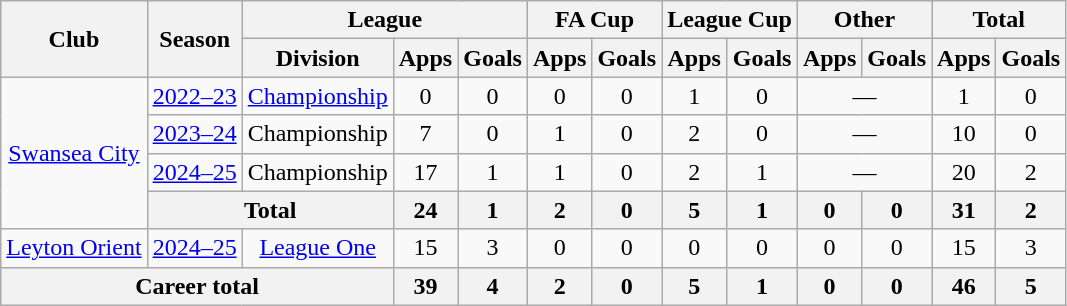<table class="wikitable" style="text-align: center;">
<tr>
<th rowspan="2">Club</th>
<th rowspan="2">Season</th>
<th colspan="3">League</th>
<th colspan="2">FA Cup</th>
<th colspan="2">League Cup</th>
<th colspan="2">Other</th>
<th colspan="2">Total</th>
</tr>
<tr>
<th>Division</th>
<th>Apps</th>
<th>Goals</th>
<th>Apps</th>
<th>Goals</th>
<th>Apps</th>
<th>Goals</th>
<th>Apps</th>
<th>Goals</th>
<th>Apps</th>
<th>Goals</th>
</tr>
<tr>
<td rowspan=4><a href='#'>Swansea City</a></td>
<td><a href='#'>2022–23</a></td>
<td><a href='#'>Championship</a></td>
<td>0</td>
<td>0</td>
<td>0</td>
<td>0</td>
<td>1</td>
<td>0</td>
<td colspan=2>—</td>
<td>1</td>
<td>0</td>
</tr>
<tr>
<td><a href='#'>2023–24</a></td>
<td>Championship</td>
<td>7</td>
<td>0</td>
<td>1</td>
<td>0</td>
<td>2</td>
<td>0</td>
<td colspan=2>—</td>
<td>10</td>
<td>0</td>
</tr>
<tr>
<td><a href='#'>2024–25</a></td>
<td>Championship</td>
<td>17</td>
<td>1</td>
<td>1</td>
<td>0</td>
<td>2</td>
<td>1</td>
<td colspan=2>—</td>
<td>20</td>
<td>2</td>
</tr>
<tr>
<th colspan="2">Total</th>
<th>24</th>
<th>1</th>
<th>2</th>
<th>0</th>
<th>5</th>
<th>1</th>
<th>0</th>
<th>0</th>
<th>31</th>
<th>2</th>
</tr>
<tr>
<td><a href='#'>Leyton Orient</a></td>
<td><a href='#'>2024–25</a></td>
<td><a href='#'>League One</a></td>
<td>15</td>
<td>3</td>
<td>0</td>
<td>0</td>
<td>0</td>
<td>0</td>
<td>0</td>
<td>0</td>
<td>15</td>
<td>3</td>
</tr>
<tr>
<th colspan="3">Career total</th>
<th>39</th>
<th>4</th>
<th>2</th>
<th>0</th>
<th>5</th>
<th>1</th>
<th>0</th>
<th>0</th>
<th>46</th>
<th>5</th>
</tr>
</table>
